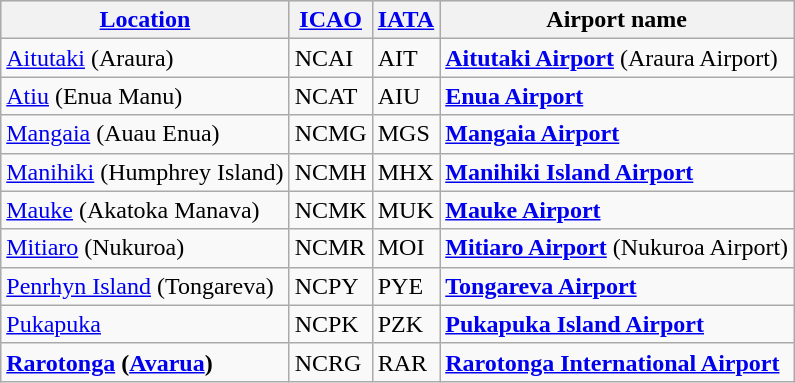<table class="wikitable sortable">
<tr valign=baseline style="font-weight:bold; background:#DDDDDD;">
<th><a href='#'>Location</a></th>
<th><a href='#'>ICAO</a></th>
<th><a href='#'>IATA</a></th>
<th>Airport name</th>
</tr>
<tr valign=top>
<td><a href='#'>Aitutaki</a> (Araura)</td>
<td>NCAI</td>
<td>AIT</td>
<td><strong><a href='#'>Aitutaki Airport</a></strong> (Araura Airport)</td>
</tr>
<tr valign=top>
<td><a href='#'>Atiu</a> (Enua Manu)</td>
<td>NCAT</td>
<td>AIU</td>
<td><strong><a href='#'>Enua Airport</a></strong></td>
</tr>
<tr valign=top>
<td><a href='#'>Mangaia</a> (Auau Enua)</td>
<td>NCMG</td>
<td>MGS</td>
<td><strong><a href='#'>Mangaia Airport</a></strong></td>
</tr>
<tr valign=top>
<td><a href='#'>Manihiki</a> (Humphrey Island)</td>
<td>NCMH</td>
<td>MHX</td>
<td><strong><a href='#'>Manihiki Island Airport</a></strong></td>
</tr>
<tr valign=top>
<td><a href='#'>Mauke</a> (Akatoka Manava)</td>
<td>NCMK</td>
<td>MUK</td>
<td><strong><a href='#'>Mauke Airport</a></strong></td>
</tr>
<tr valign=top>
<td><a href='#'>Mitiaro</a> (Nukuroa)</td>
<td>NCMR</td>
<td>MOI</td>
<td><strong><a href='#'>Mitiaro Airport</a></strong> (Nukuroa Airport)</td>
</tr>
<tr valign=top>
<td><a href='#'>Penrhyn Island</a> (Tongareva)</td>
<td>NCPY</td>
<td>PYE</td>
<td><strong><a href='#'>Tongareva Airport</a></strong></td>
</tr>
<tr valign=top>
<td><a href='#'>Pukapuka</a></td>
<td>NCPK</td>
<td>PZK</td>
<td><strong><a href='#'>Pukapuka Island Airport</a></strong></td>
</tr>
<tr valign=top>
<td><strong><a href='#'>Rarotonga</a> (<a href='#'>Avarua</a>)</strong></td>
<td>NCRG</td>
<td>RAR</td>
<td><strong><a href='#'>Rarotonga International Airport</a></strong></td>
</tr>
</table>
